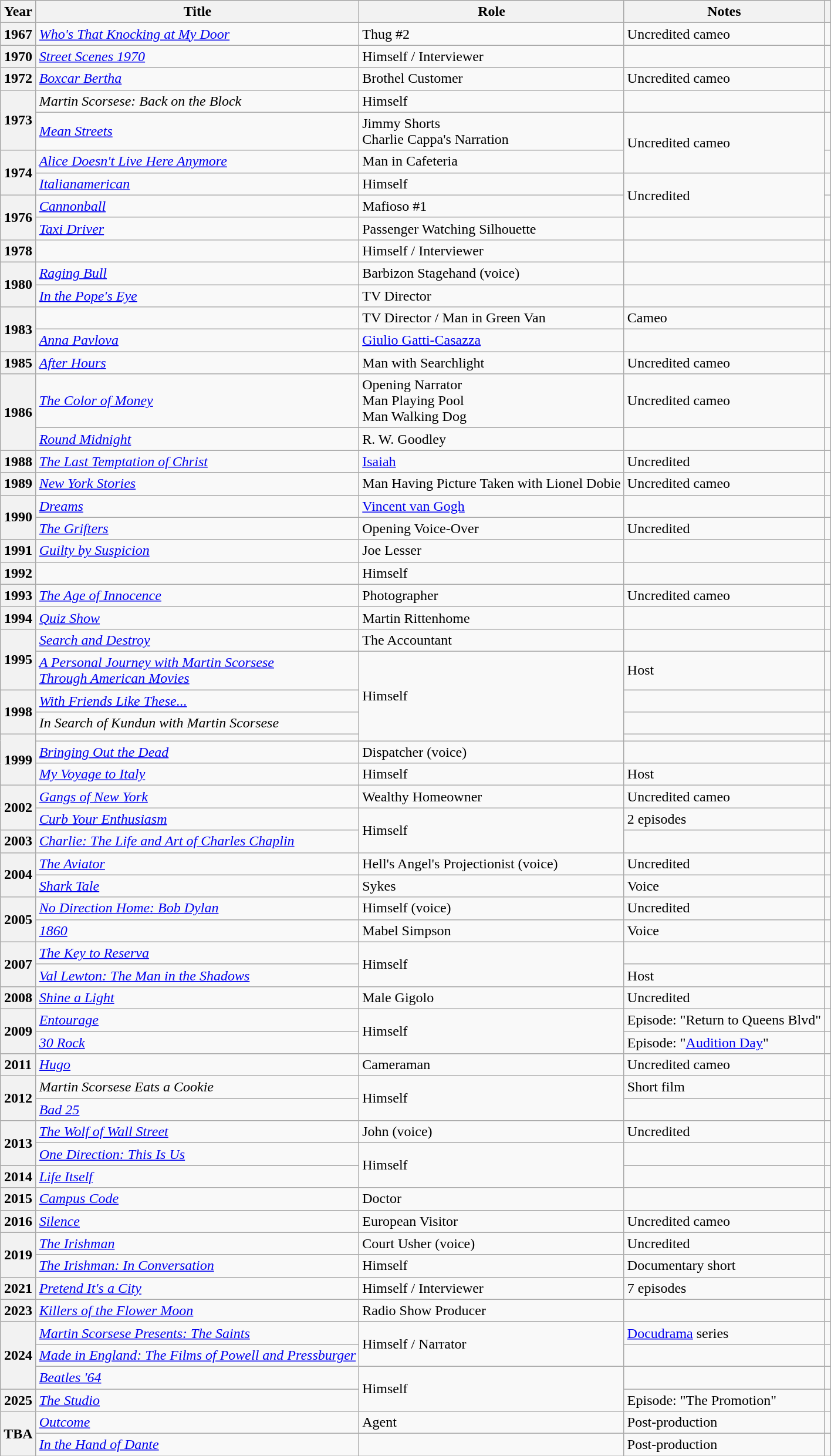<table class="wikitable plainrowheaders">
<tr style="background:#ccc; text-align:center;">
<th scope="col">Year</th>
<th scope="col">Title</th>
<th scope="col">Role</th>
<th scope="col">Notes</th>
<th scope="col"></th>
</tr>
<tr>
<th>1967</th>
<td scope="row"><em><a href='#'>Who's That Knocking at My Door</a></em></td>
<td>Thug #2</td>
<td>Uncredited cameo</td>
<td style="text-align:center;"></td>
</tr>
<tr>
<th>1970</th>
<td scope="row"><em><a href='#'>Street Scenes 1970</a></em></td>
<td>Himself / Interviewer</td>
<td></td>
<td style="text-align:center;"></td>
</tr>
<tr>
<th>1972</th>
<td scope="row"><em><a href='#'>Boxcar Bertha</a></em></td>
<td>Brothel Customer</td>
<td>Uncredited cameo</td>
<td style="text-align:center;"></td>
</tr>
<tr>
<th rowspan="2">1973</th>
<td scope="row"><em>Martin Scorsese: Back on the Block</em></td>
<td>Himself</td>
<td></td>
<td style="text-align:center;"></td>
</tr>
<tr>
<td scope="row"><em><a href='#'>Mean Streets</a></em></td>
<td>Jimmy Shorts <br>Charlie Cappa's Narration</td>
<td rowspan=2>Uncredited cameo</td>
<td style="text-align:center;"></td>
</tr>
<tr>
<th rowspan="2">1974</th>
<td scope="row"><em><a href='#'>Alice Doesn't Live Here Anymore</a></em></td>
<td>Man in Cafeteria</td>
<td style="text-align:center;"></td>
</tr>
<tr>
<td scope="row"><em><a href='#'>Italianamerican</a></em></td>
<td>Himself</td>
<td rowspan=2>Uncredited</td>
<td style="text-align:center;"></td>
</tr>
<tr>
<th rowspan="2">1976</th>
<td scope="row"><em><a href='#'>Cannonball</a></em></td>
<td>Mafioso #1</td>
<td style="text-align:center;"></td>
</tr>
<tr>
<td scope="row"><em><a href='#'>Taxi Driver</a></em></td>
<td>Passenger Watching Silhouette <br></td>
<td></td>
<td style="text-align:center;"></td>
</tr>
<tr>
<th>1978</th>
<td scope="row"><em></em></td>
<td>Himself / Interviewer</td>
<td></td>
<td style="text-align:center;"></td>
</tr>
<tr>
<th rowspan="2">1980</th>
<td scope="row"><em><a href='#'>Raging Bull</a></em></td>
<td>Barbizon Stagehand (voice)</td>
<td></td>
<td style="text-align:center;"></td>
</tr>
<tr>
<td scope="row"><em><a href='#'>In the Pope's Eye</a></em></td>
<td>TV Director</td>
<td></td>
<td style="text-align:center;"></td>
</tr>
<tr>
<th rowspan="2">1983</th>
<td scope="row"><em></em></td>
<td>TV Director / Man in Green Van</td>
<td>Cameo</td>
<td style="text-align:center;"></td>
</tr>
<tr>
<td scope="row"><em><a href='#'>Anna Pavlova</a></em></td>
<td><a href='#'>Giulio Gatti-Casazza</a></td>
<td></td>
<td style="text-align:center;"></td>
</tr>
<tr>
<th>1985</th>
<td scope="row"><em><a href='#'>After Hours</a></em></td>
<td>Man with Searchlight</td>
<td>Uncredited cameo</td>
<td style="text-align:center;"></td>
</tr>
<tr>
<th rowspan="2">1986</th>
<td scope="row"><em><a href='#'>The Color of Money</a></em></td>
<td>Opening Narrator <br>Man Playing Pool <br>Man Walking Dog</td>
<td>Uncredited cameo</td>
<td style="text-align:center;"></td>
</tr>
<tr>
<td scope="row"><em><a href='#'>Round Midnight</a></em></td>
<td>R. W. Goodley</td>
<td></td>
<td style="text-align:center;"></td>
</tr>
<tr>
<th>1988</th>
<td scope="row"><em><a href='#'>The Last Temptation of Christ</a></em></td>
<td><a href='#'>Isaiah</a></td>
<td>Uncredited</td>
<td style="text-align:center;"></td>
</tr>
<tr>
<th>1989</th>
<td scope="row"><em><a href='#'>New York Stories</a></em></td>
<td>Man Having Picture Taken with Lionel Dobie</td>
<td>Uncredited cameo</td>
<td style="text-align:center;"></td>
</tr>
<tr>
<th rowspan="2">1990</th>
<td scope="row"><em><a href='#'>Dreams</a></em></td>
<td><a href='#'>Vincent van Gogh</a></td>
<td></td>
<td style="text-align:center;"></td>
</tr>
<tr>
<td scope="row"><em><a href='#'>The Grifters</a></em></td>
<td>Opening Voice-Over</td>
<td>Uncredited</td>
<td style="text-align:center;"></td>
</tr>
<tr>
<th>1991</th>
<td scope="row"><em><a href='#'>Guilty by Suspicion</a></em></td>
<td>Joe Lesser</td>
<td></td>
<td style="text-align:center;"></td>
</tr>
<tr>
<th>1992</th>
<td scope="row"><em></em></td>
<td>Himself</td>
<td></td>
<td style="text-align:center;"></td>
</tr>
<tr>
<th>1993</th>
<td scope="row"><em><a href='#'>The Age of Innocence</a></em></td>
<td>Photographer</td>
<td>Uncredited cameo</td>
<td style="text-align:center;"></td>
</tr>
<tr>
<th>1994</th>
<td scope="row"><em><a href='#'>Quiz Show</a></em></td>
<td>Martin Rittenhome</td>
<td></td>
<td style="text-align:center;"></td>
</tr>
<tr>
<th rowspan="2">1995</th>
<td scope="row"><em><a href='#'>Search and Destroy</a></em></td>
<td>The Accountant</td>
<td></td>
<td style="text-align:center;"></td>
</tr>
<tr>
<td scope="row"><em><a href='#'>A Personal Journey with Martin Scorsese<br>Through American Movies</a></em></td>
<td rowspan="4">Himself</td>
<td>Host</td>
<td style="text-align:center;"></td>
</tr>
<tr>
<th rowspan="2">1998</th>
<td scope="row"><em><a href='#'>With Friends Like These...</a></em></td>
<td></td>
<td style="text-align:center;"></td>
</tr>
<tr>
<td scope="row"><em>In Search of Kundun with Martin Scorsese</em></td>
<td></td>
<td style="text-align:center;"></td>
</tr>
<tr>
<th rowspan="3">1999</th>
<td scope="row"><em></em></td>
<td></td>
<td style="text-align:center;"></td>
</tr>
<tr>
<td scope="row"><em><a href='#'>Bringing Out the Dead</a></em></td>
<td>Dispatcher (voice)</td>
<td></td>
<td style="text-align:center;"></td>
</tr>
<tr>
<td scope="row"><em><a href='#'>My Voyage to Italy</a></em></td>
<td>Himself</td>
<td>Host</td>
<td style="text-align:center;"></td>
</tr>
<tr>
<th rowspan="2">2002</th>
<td scope="row"><em><a href='#'>Gangs of New York</a></em></td>
<td>Wealthy Homeowner</td>
<td>Uncredited cameo</td>
<td style="text-align:center;"></td>
</tr>
<tr>
<td scope="row"><em><a href='#'>Curb Your Enthusiasm</a></em></td>
<td rowspan="2">Himself</td>
<td>2 episodes</td>
<td style="text-align:center;"></td>
</tr>
<tr>
<th>2003</th>
<td scope="row"><em><a href='#'>Charlie: The Life and Art of Charles Chaplin</a></em></td>
<td></td>
<td style="text-align:center;"></td>
</tr>
<tr>
<th rowspan="2">2004</th>
<td scope="row"><em><a href='#'>The Aviator</a></em></td>
<td>Hell's Angel's Projectionist (voice)</td>
<td>Uncredited</td>
<td style="text-align:center;"></td>
</tr>
<tr>
<td scope="row"><em><a href='#'>Shark Tale</a></em></td>
<td>Sykes</td>
<td>Voice</td>
<td style="text-align:center;"></td>
</tr>
<tr>
<th rowspan="2">2005</th>
<td scope="row"><em><a href='#'>No Direction Home: Bob Dylan</a></em></td>
<td>Himself (voice)</td>
<td>Uncredited</td>
<td style="text-align:center;"></td>
</tr>
<tr>
<td scope="row"><em><a href='#'>1860</a></em></td>
<td>Mabel Simpson</td>
<td>Voice</td>
<td style="text-align:center;"></td>
</tr>
<tr>
<th rowspan="2">2007</th>
<td scope="row"><em><a href='#'>The Key to Reserva</a></em></td>
<td rowspan="2">Himself</td>
<td style="text-align:center;"></td>
<td></td>
</tr>
<tr>
<td scope="row"><em><a href='#'>Val Lewton: The Man in the Shadows</a></em></td>
<td>Host</td>
<td style="text-align:center;"></td>
</tr>
<tr>
<th>2008</th>
<td scope="row"><em><a href='#'>Shine a Light</a></em></td>
<td>Male Gigolo</td>
<td>Uncredited</td>
<td style="text-align:center;"></td>
</tr>
<tr>
<th rowspan="2">2009</th>
<td scope="row"><em><a href='#'>Entourage</a></em></td>
<td rowspan="2">Himself</td>
<td>Episode: "Return to Queens Blvd"</td>
<td style="text-align:center;"></td>
</tr>
<tr>
<td scope="row"><em><a href='#'>30 Rock</a></em></td>
<td>Episode: "<a href='#'>Audition Day</a>"</td>
<td style="text-align:center;"></td>
</tr>
<tr>
<th>2011</th>
<td scope="row"><em><a href='#'>Hugo</a></em></td>
<td>Cameraman</td>
<td>Uncredited cameo</td>
<td style="text-align:center;"></td>
</tr>
<tr>
<th rowspan="2">2012</th>
<td scope="row"><em>Martin Scorsese Eats a Cookie</em></td>
<td rowspan="2">Himself</td>
<td>Short film</td>
<td style="text-align:center;"></td>
</tr>
<tr>
<td scope="row"><em><a href='#'>Bad 25</a></em></td>
<td></td>
<td style="text-align:center;"></td>
</tr>
<tr>
<th rowspan="2">2013</th>
<td scope="row"><em><a href='#'>The Wolf of Wall Street</a></em></td>
<td>John (voice)</td>
<td>Uncredited</td>
<td style="text-align:center;"></td>
</tr>
<tr>
<td scope="row"><em><a href='#'>One Direction: This Is Us</a></em></td>
<td rowspan="2">Himself</td>
<td></td>
<td style="text-align:center;"></td>
</tr>
<tr>
<th>2014</th>
<td scope="row"><em><a href='#'>Life Itself</a></em></td>
<td></td>
<td style="text-align:center;"></td>
</tr>
<tr>
<th>2015</th>
<td scope="row"><em><a href='#'>Campus Code</a></em></td>
<td>Doctor</td>
<td></td>
<td style="text-align:center;"></td>
</tr>
<tr>
<th>2016</th>
<td scope="row"><em><a href='#'>Silence</a></em></td>
<td>European Visitor</td>
<td>Uncredited cameo</td>
<td style="text-align:center;"></td>
</tr>
<tr>
<th rowspan="2">2019</th>
<td scope="row"><em><a href='#'>The Irishman</a></em></td>
<td>Court Usher (voice)</td>
<td>Uncredited</td>
<td style="text-align:center;"></td>
</tr>
<tr>
<td scope="row"><em><a href='#'>The Irishman: In Conversation</a></em></td>
<td>Himself</td>
<td>Documentary short</td>
<td style="text-align:center;"></td>
</tr>
<tr>
<th>2021</th>
<td scope="row"><em><a href='#'>Pretend It's a City</a></em></td>
<td>Himself / Interviewer</td>
<td>7 episodes</td>
<td style="text-align:center;"></td>
</tr>
<tr>
<th>2023</th>
<td scope="row"><em><a href='#'>Killers of the Flower Moon</a></em></td>
<td>Radio Show Producer</td>
<td></td>
<td style="text-align:center;"></td>
</tr>
<tr>
<th rowspan="3">2024</th>
<td scope="row"><em><a href='#'>Martin Scorsese Presents: The Saints</a></em></td>
<td rowspan="2">Himself / Narrator</td>
<td><a href='#'>Docudrama</a> series</td>
<td style="text-align:center;"></td>
</tr>
<tr>
<td><em><a href='#'>Made in England: The Films of Powell and Pressburger</a></em></td>
<td></td>
<td></td>
</tr>
<tr>
<td scope="row"><em><a href='#'>Beatles '64</a></em></td>
<td rowspan="2">Himself</td>
<td></td>
<td></td>
</tr>
<tr>
<th>2025</th>
<td><em><a href='#'>The Studio</a></em></td>
<td>Episode: "The Promotion"</td>
<td style="text-align:center;"></td>
</tr>
<tr>
<th rowspan="2">TBA</th>
<td scope="row"><em><a href='#'>Outcome</a></em></td>
<td>Agent</td>
<td>Post-production</td>
<td style="text-align:center;"></td>
</tr>
<tr>
<td scope="row"><em><a href='#'>In the Hand of Dante</a></em></td>
<td></td>
<td>Post-production</td>
<td style="text-align:center;"></td>
</tr>
</table>
